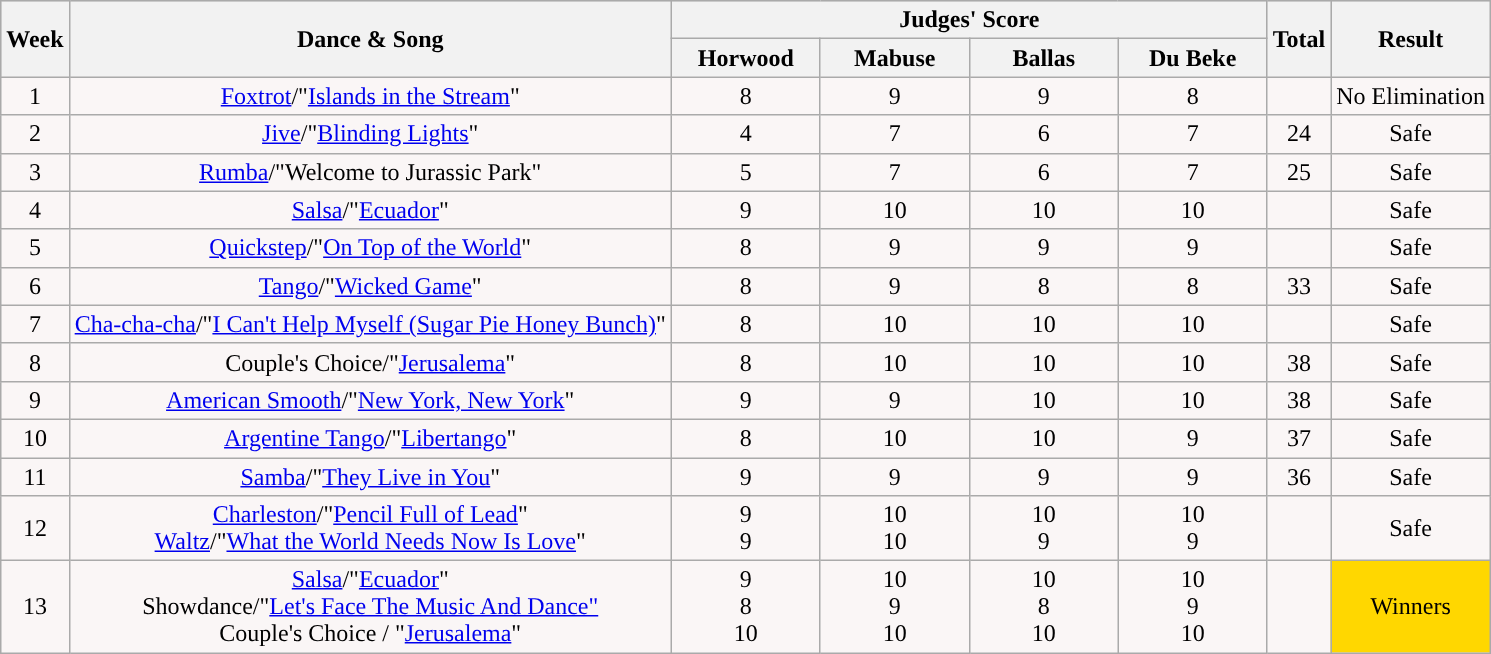<table class="wikitable collapsible">
<tr style="text-align:center; background:#ccc;">
<th rowspan=2>Week</th>
<th rowspan=2>Dance & Song</th>
<th colspan=4>Judges' Score</th>
<th rowspan=2>Total</th>
<th rowspan=2>Result</th>
</tr>
<tr>
<th style="width:10%;">Horwood</th>
<th style="width:10%;">Mabuse</th>
<th style="width:10%;">Ballas</th>
<th style="width:10%;">Du Beke</th>
</tr>
<tr style="text-align:center; background:#faf6f6;">
<td>1</td>
<td><a href='#'>Foxtrot</a>/"<a href='#'>Islands in the Stream</a>"</td>
<td>8</td>
<td>9</td>
<td>9</td>
<td>8</td>
<td></td>
<td>No Elimination</td>
</tr>
<tr style="text-align:center; background:#faf6f6;">
<td>2</td>
<td><a href='#'>Jive</a>/"<a href='#'>Blinding Lights</a>"</td>
<td>4</td>
<td>7</td>
<td>6</td>
<td>7</td>
<td>24</td>
<td>Safe</td>
</tr>
<tr style="text-align:center; background:#faf6f6;">
<td>3</td>
<td><a href='#'>Rumba</a>/"Welcome to Jurassic Park"</td>
<td>5</td>
<td>7</td>
<td>6</td>
<td>7</td>
<td>25</td>
<td>Safe</td>
</tr>
<tr style="text-align:center; background:#faf6f6;">
<td>4</td>
<td><a href='#'>Salsa</a>/"<a href='#'>Ecuador</a>"</td>
<td>9</td>
<td>10</td>
<td>10</td>
<td>10</td>
<td></td>
<td>Safe</td>
</tr>
<tr style="text-align:center; background:#faf6f6;">
<td>5</td>
<td><a href='#'>Quickstep</a>/"<a href='#'>On Top of the World</a>"</td>
<td>8</td>
<td>9</td>
<td>9</td>
<td>9</td>
<td></td>
<td>Safe</td>
</tr>
<tr style="text-align:center; background:#faf6f6;">
<td>6</td>
<td><a href='#'>Tango</a>/"<a href='#'>Wicked Game</a>"</td>
<td>8</td>
<td>9</td>
<td>8</td>
<td>8</td>
<td>33</td>
<td>Safe</td>
</tr>
<tr style="text-align:center; background:#faf6f6;">
<td>7</td>
<td><a href='#'>Cha-cha-cha</a>/"<a href='#'>I Can't Help Myself (Sugar Pie Honey Bunch)</a>"</td>
<td>8</td>
<td>10</td>
<td>10</td>
<td>10</td>
<td></td>
<td>Safe</td>
</tr>
<tr style="text-align:center; background:#faf6f6;">
<td>8</td>
<td>Couple's Choice/"<a href='#'>Jerusalema</a>"</td>
<td>8</td>
<td>10</td>
<td>10</td>
<td>10</td>
<td>38</td>
<td>Safe</td>
</tr>
<tr style="text-align:center; background:#faf6f6;">
<td>9</td>
<td><a href='#'>American Smooth</a>/"<a href='#'>New York, New York</a>"</td>
<td>9</td>
<td>9</td>
<td>10</td>
<td>10</td>
<td>38</td>
<td>Safe</td>
</tr>
<tr style="text-align:center; background:#faf6f6;">
<td>10</td>
<td><a href='#'>Argentine Tango</a>/"<a href='#'>Libertango</a>"</td>
<td>8</td>
<td>10</td>
<td>10</td>
<td>9</td>
<td>37</td>
<td>Safe</td>
</tr>
<tr style="text-align:center; background:#faf6f6;">
<td>11</td>
<td><a href='#'>Samba</a>/"<a href='#'>They Live in You</a>"</td>
<td>9</td>
<td>9</td>
<td>9</td>
<td>9</td>
<td>36</td>
<td>Safe</td>
</tr>
<tr style="text-align:center; background:#faf6f6;">
<td>12</td>
<td><a href='#'>Charleston</a>/"<a href='#'>Pencil Full of Lead</a>"<br><a href='#'>Waltz</a>/"<a href='#'>What the World Needs Now Is Love</a>"</td>
<td>9<br>9</td>
<td>10<br>10</td>
<td>10<br>9</td>
<td>10<br>9</td>
<td><strong></strong><br><em></em></td>
<td>Safe</td>
</tr>
<tr style="text-align:center; background:#faf6f6;">
<td>13</td>
<td><a href='#'>Salsa</a>/"<a href='#'>Ecuador</a>"<br>Showdance/"<a href='#'>Let's Face The Music And Dance"</a><br>Couple's Choice / "<a href='#'>Jerusalema</a>"</td>
<td>9<br>8<br>10</td>
<td>10<br>9<br>10</td>
<td>10<br>8<br>10</td>
<td>10<br>9<br>10</td>
<td><em><br><br><strong><em><strong></td>
<td style="text-align:center; background:gold;">Winners</td>
</tr>
</table>
